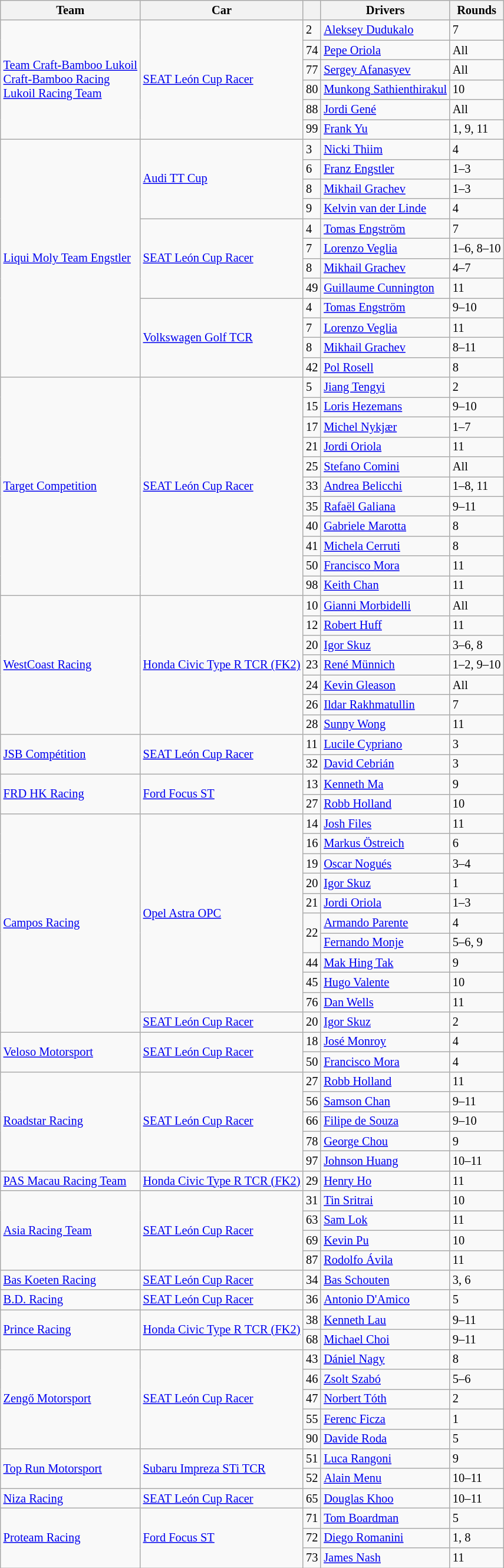<table class="wikitable" style="font-size: 85%">
<tr>
<th>Team</th>
<th>Car</th>
<th></th>
<th>Drivers</th>
<th>Rounds</th>
</tr>
<tr>
<td rowspan=6> <a href='#'>Team Craft-Bamboo Lukoil</a><br> <a href='#'>Craft-Bamboo Racing</a><br> <a href='#'>Lukoil Racing Team</a></td>
<td rowspan=6><a href='#'>SEAT León Cup Racer</a></td>
<td>2</td>
<td> <a href='#'>Aleksey Dudukalo</a></td>
<td>7</td>
</tr>
<tr>
<td>74</td>
<td> <a href='#'>Pepe Oriola</a></td>
<td>All</td>
</tr>
<tr>
<td>77</td>
<td> <a href='#'>Sergey Afanasyev</a></td>
<td>All</td>
</tr>
<tr>
<td>80</td>
<td> <a href='#'>Munkong Sathienthirakul</a></td>
<td>10</td>
</tr>
<tr>
<td>88</td>
<td> <a href='#'>Jordi Gené</a></td>
<td>All</td>
</tr>
<tr>
<td>99</td>
<td> <a href='#'>Frank Yu</a></td>
<td>1, 9, 11</td>
</tr>
<tr>
<td rowspan=12> <a href='#'>Liqui Moly Team Engstler</a></td>
<td rowspan=4><a href='#'>Audi TT Cup</a></td>
<td>3</td>
<td> <a href='#'>Nicki Thiim</a></td>
<td>4</td>
</tr>
<tr>
<td>6</td>
<td> <a href='#'>Franz Engstler</a></td>
<td>1–3</td>
</tr>
<tr>
<td>8</td>
<td> <a href='#'>Mikhail Grachev</a></td>
<td>1–3</td>
</tr>
<tr>
<td>9</td>
<td> <a href='#'>Kelvin van der Linde</a></td>
<td>4</td>
</tr>
<tr>
<td rowspan=4><a href='#'>SEAT León Cup Racer</a></td>
<td>4</td>
<td> <a href='#'>Tomas Engström</a></td>
<td>7</td>
</tr>
<tr>
<td>7</td>
<td> <a href='#'>Lorenzo Veglia</a></td>
<td>1–6, 8–10</td>
</tr>
<tr>
<td>8</td>
<td> <a href='#'>Mikhail Grachev</a></td>
<td>4–7</td>
</tr>
<tr>
<td>49</td>
<td> <a href='#'>Guillaume Cunnington</a></td>
<td>11</td>
</tr>
<tr>
<td rowspan=4><a href='#'>Volkswagen Golf TCR</a></td>
<td>4</td>
<td> <a href='#'>Tomas Engström</a></td>
<td>9–10</td>
</tr>
<tr>
<td>7</td>
<td> <a href='#'>Lorenzo Veglia</a></td>
<td>11</td>
</tr>
<tr>
<td>8</td>
<td> <a href='#'>Mikhail Grachev</a></td>
<td>8–11</td>
</tr>
<tr>
<td>42</td>
<td> <a href='#'>Pol Rosell</a></td>
<td>8</td>
</tr>
<tr>
<td rowspan=11> <a href='#'>Target Competition</a></td>
<td rowspan=11><a href='#'>SEAT León Cup Racer</a></td>
<td>5</td>
<td> <a href='#'>Jiang Tengyi</a></td>
<td>2</td>
</tr>
<tr>
<td>15</td>
<td> <a href='#'>Loris Hezemans</a></td>
<td>9–10</td>
</tr>
<tr>
<td>17</td>
<td> <a href='#'>Michel Nykjær</a></td>
<td>1–7</td>
</tr>
<tr>
<td>21</td>
<td> <a href='#'>Jordi Oriola</a></td>
<td>11</td>
</tr>
<tr>
<td>25</td>
<td> <a href='#'>Stefano Comini</a></td>
<td>All</td>
</tr>
<tr>
<td>33</td>
<td> <a href='#'>Andrea Belicchi</a></td>
<td>1–8, 11</td>
</tr>
<tr>
<td>35</td>
<td> <a href='#'>Rafaël Galiana</a></td>
<td>9–11</td>
</tr>
<tr>
<td>40</td>
<td> <a href='#'>Gabriele Marotta</a></td>
<td>8</td>
</tr>
<tr>
<td>41</td>
<td> <a href='#'>Michela Cerruti</a></td>
<td>8</td>
</tr>
<tr>
<td>50</td>
<td> <a href='#'>Francisco Mora</a></td>
<td>11</td>
</tr>
<tr>
<td>98</td>
<td> <a href='#'>Keith Chan</a></td>
<td>11</td>
</tr>
<tr>
<td rowspan=7> <a href='#'>WestCoast Racing</a></td>
<td rowspan=7><a href='#'>Honda Civic Type R TCR (FK2)</a></td>
<td>10</td>
<td> <a href='#'>Gianni Morbidelli</a></td>
<td>All</td>
</tr>
<tr>
<td>12</td>
<td> <a href='#'>Robert Huff</a></td>
<td>11</td>
</tr>
<tr>
<td>20</td>
<td> <a href='#'>Igor Skuz</a></td>
<td>3–6, 8</td>
</tr>
<tr>
<td>23</td>
<td> <a href='#'>René Münnich</a></td>
<td>1–2, 9–10</td>
</tr>
<tr>
<td>24</td>
<td> <a href='#'>Kevin Gleason</a></td>
<td>All</td>
</tr>
<tr>
<td>26</td>
<td> <a href='#'>Ildar Rakhmatullin</a></td>
<td>7</td>
</tr>
<tr>
<td>28</td>
<td> <a href='#'>Sunny Wong</a></td>
<td>11</td>
</tr>
<tr>
<td rowspan=2> <a href='#'>JSB Compétition</a></td>
<td rowspan=2><a href='#'>SEAT León Cup Racer</a></td>
<td>11</td>
<td> <a href='#'>Lucile Cypriano</a></td>
<td>3</td>
</tr>
<tr>
<td>32</td>
<td> <a href='#'>David Cebrián</a></td>
<td>3</td>
</tr>
<tr>
<td rowspan=2> <a href='#'>FRD HK Racing</a></td>
<td rowspan=2><a href='#'>Ford Focus ST</a></td>
<td>13</td>
<td> <a href='#'>Kenneth Ma</a></td>
<td>9</td>
</tr>
<tr>
<td>27</td>
<td> <a href='#'>Robb Holland</a></td>
<td>10</td>
</tr>
<tr>
<td rowspan=11> <a href='#'>Campos Racing</a></td>
<td rowspan=10><a href='#'>Opel Astra OPC</a></td>
<td>14</td>
<td> <a href='#'>Josh Files</a></td>
<td>11</td>
</tr>
<tr>
<td>16</td>
<td> <a href='#'>Markus Östreich</a></td>
<td>6</td>
</tr>
<tr>
<td>19</td>
<td> <a href='#'>Oscar Nogués</a></td>
<td>3–4</td>
</tr>
<tr>
<td>20</td>
<td> <a href='#'>Igor Skuz</a></td>
<td>1</td>
</tr>
<tr>
<td>21</td>
<td> <a href='#'>Jordi Oriola</a></td>
<td>1–3</td>
</tr>
<tr>
<td rowspan=2>22</td>
<td> <a href='#'>Armando Parente</a></td>
<td>4</td>
</tr>
<tr>
<td> <a href='#'>Fernando Monje</a></td>
<td>5–6, 9</td>
</tr>
<tr>
<td>44</td>
<td> <a href='#'>Mak Hing Tak</a></td>
<td>9</td>
</tr>
<tr>
<td>45</td>
<td> <a href='#'>Hugo Valente</a></td>
<td>10</td>
</tr>
<tr>
<td>76</td>
<td> <a href='#'>Dan Wells</a></td>
<td>11</td>
</tr>
<tr>
<td><a href='#'>SEAT León Cup Racer</a></td>
<td>20</td>
<td> <a href='#'>Igor Skuz</a></td>
<td>2</td>
</tr>
<tr>
<td rowspan=2> <a href='#'>Veloso Motorsport</a></td>
<td rowspan=2><a href='#'>SEAT León Cup Racer</a></td>
<td>18</td>
<td> <a href='#'>José Monroy</a></td>
<td>4</td>
</tr>
<tr>
<td>50</td>
<td> <a href='#'>Francisco Mora</a></td>
<td>4</td>
</tr>
<tr>
<td rowspan=5> <a href='#'>Roadstar Racing</a></td>
<td rowspan=5><a href='#'>SEAT León Cup Racer</a></td>
<td>27</td>
<td> <a href='#'>Robb Holland</a></td>
<td>11</td>
</tr>
<tr>
<td>56</td>
<td> <a href='#'>Samson Chan</a></td>
<td>9–11</td>
</tr>
<tr>
<td>66</td>
<td> <a href='#'>Filipe de Souza</a></td>
<td>9–10</td>
</tr>
<tr>
<td>78</td>
<td> <a href='#'>George Chou</a></td>
<td>9</td>
</tr>
<tr>
<td>97</td>
<td> <a href='#'>Johnson Huang</a></td>
<td>10–11</td>
</tr>
<tr>
<td> <a href='#'>PAS Macau Racing Team</a></td>
<td><a href='#'>Honda Civic Type R TCR (FK2)</a></td>
<td>29</td>
<td> <a href='#'>Henry Ho</a></td>
<td>11</td>
</tr>
<tr>
<td rowspan=4> <a href='#'>Asia Racing Team</a></td>
<td rowspan=4><a href='#'>SEAT León Cup Racer</a></td>
<td>31</td>
<td> <a href='#'>Tin Sritrai</a></td>
<td>10</td>
</tr>
<tr>
<td>63</td>
<td> <a href='#'>Sam Lok</a></td>
<td>11</td>
</tr>
<tr>
<td>69</td>
<td> <a href='#'>Kevin Pu</a></td>
<td>10</td>
</tr>
<tr>
<td>87</td>
<td> <a href='#'>Rodolfo Ávila</a></td>
<td>11</td>
</tr>
<tr>
<td> <a href='#'>Bas Koeten Racing</a></td>
<td><a href='#'>SEAT León Cup Racer</a></td>
<td>34</td>
<td> <a href='#'>Bas Schouten</a></td>
<td>3, 6</td>
</tr>
<tr>
<td> <a href='#'>B.D. Racing</a></td>
<td><a href='#'>SEAT León Cup Racer</a></td>
<td>36</td>
<td> <a href='#'>Antonio D'Amico</a></td>
<td>5</td>
</tr>
<tr>
<td rowspan=2> <a href='#'>Prince Racing</a></td>
<td rowspan=2><a href='#'>Honda Civic Type R TCR (FK2)</a></td>
<td>38</td>
<td> <a href='#'>Kenneth Lau</a></td>
<td>9–11</td>
</tr>
<tr>
<td>68</td>
<td> <a href='#'>Michael Choi</a></td>
<td>9–11</td>
</tr>
<tr>
<td rowspan=5> <a href='#'>Zengő Motorsport</a></td>
<td rowspan=5><a href='#'>SEAT León Cup Racer</a></td>
<td>43</td>
<td> <a href='#'>Dániel Nagy</a></td>
<td>8</td>
</tr>
<tr>
<td>46</td>
<td> <a href='#'>Zsolt Szabó</a></td>
<td>5–6</td>
</tr>
<tr>
<td>47</td>
<td> <a href='#'>Norbert Tóth</a></td>
<td>2</td>
</tr>
<tr>
<td>55</td>
<td> <a href='#'>Ferenc Ficza</a></td>
<td>1</td>
</tr>
<tr>
<td>90</td>
<td> <a href='#'>Davide Roda</a></td>
<td>5</td>
</tr>
<tr>
<td rowspan=2> <a href='#'>Top Run Motorsport</a></td>
<td rowspan=2><a href='#'>Subaru Impreza STi TCR</a></td>
<td>51</td>
<td> <a href='#'>Luca Rangoni</a></td>
<td>9</td>
</tr>
<tr>
<td>52</td>
<td> <a href='#'>Alain Menu</a></td>
<td>10–11</td>
</tr>
<tr>
<td> <a href='#'>Niza Racing</a></td>
<td><a href='#'>SEAT León Cup Racer</a></td>
<td>65</td>
<td> <a href='#'>Douglas Khoo</a></td>
<td>10–11</td>
</tr>
<tr>
<td rowspan=3> <a href='#'>Proteam Racing</a></td>
<td rowspan=3><a href='#'>Ford Focus ST</a></td>
<td>71</td>
<td> <a href='#'>Tom Boardman</a></td>
<td>5</td>
</tr>
<tr>
<td>72</td>
<td> <a href='#'>Diego Romanini</a></td>
<td>1, 8</td>
</tr>
<tr>
<td>73</td>
<td> <a href='#'>James Nash</a></td>
<td>11</td>
</tr>
</table>
